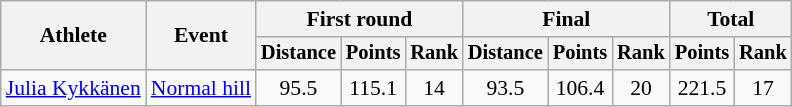<table class="wikitable" style="font-size:90%">
<tr>
<th rowspan=2>Athlete</th>
<th rowspan=2>Event</th>
<th colspan=3>First round</th>
<th colspan=3>Final</th>
<th colspan=2>Total</th>
</tr>
<tr style="font-size:95%">
<th>Distance</th>
<th>Points</th>
<th>Rank</th>
<th>Distance</th>
<th>Points</th>
<th>Rank</th>
<th>Points</th>
<th>Rank</th>
</tr>
<tr align=center>
<td align=left><a href='#'>Julia Kykkänen</a></td>
<td align=left><a href='#'>Normal hill</a></td>
<td>95.5</td>
<td>115.1</td>
<td>14</td>
<td>93.5</td>
<td>106.4</td>
<td>20</td>
<td>221.5</td>
<td>17</td>
</tr>
</table>
